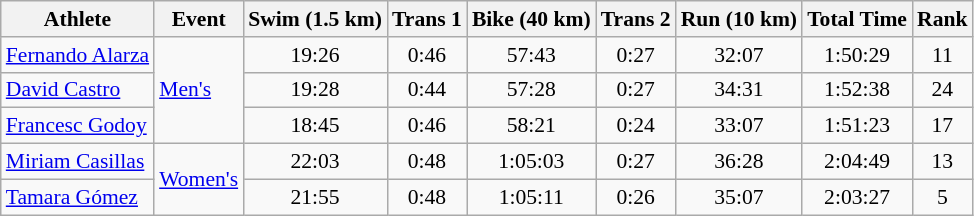<table class="wikitable" style="font-size:90%">
<tr>
<th>Athlete</th>
<th>Event</th>
<th>Swim (1.5 km)</th>
<th>Trans 1</th>
<th>Bike (40 km)</th>
<th>Trans 2</th>
<th>Run (10 km)</th>
<th>Total Time</th>
<th>Rank</th>
</tr>
<tr align=center>
<td align=left><a href='#'>Fernando Alarza</a></td>
<td align=left rowspan=3><a href='#'>Men's</a></td>
<td>19:26</td>
<td>0:46</td>
<td>57:43</td>
<td>0:27</td>
<td>32:07</td>
<td>1:50:29</td>
<td>11</td>
</tr>
<tr align=center>
<td align=left><a href='#'>David Castro</a></td>
<td>19:28</td>
<td>0:44</td>
<td>57:28</td>
<td>0:27</td>
<td>34:31</td>
<td>1:52:38</td>
<td>24</td>
</tr>
<tr align=center>
<td align=left><a href='#'>Francesc Godoy</a></td>
<td>18:45</td>
<td>0:46</td>
<td>58:21</td>
<td>0:24</td>
<td>33:07</td>
<td>1:51:23</td>
<td>17</td>
</tr>
<tr align=center>
<td align=left><a href='#'>Miriam Casillas</a></td>
<td align=left rowspan=2><a href='#'>Women's</a></td>
<td>22:03</td>
<td>0:48</td>
<td>1:05:03</td>
<td>0:27</td>
<td>36:28</td>
<td>2:04:49</td>
<td>13</td>
</tr>
<tr align=center>
<td align=left><a href='#'>Tamara Gómez</a></td>
<td>21:55</td>
<td>0:48</td>
<td>1:05:11</td>
<td>0:26</td>
<td>35:07</td>
<td>2:03:27</td>
<td>5</td>
</tr>
</table>
